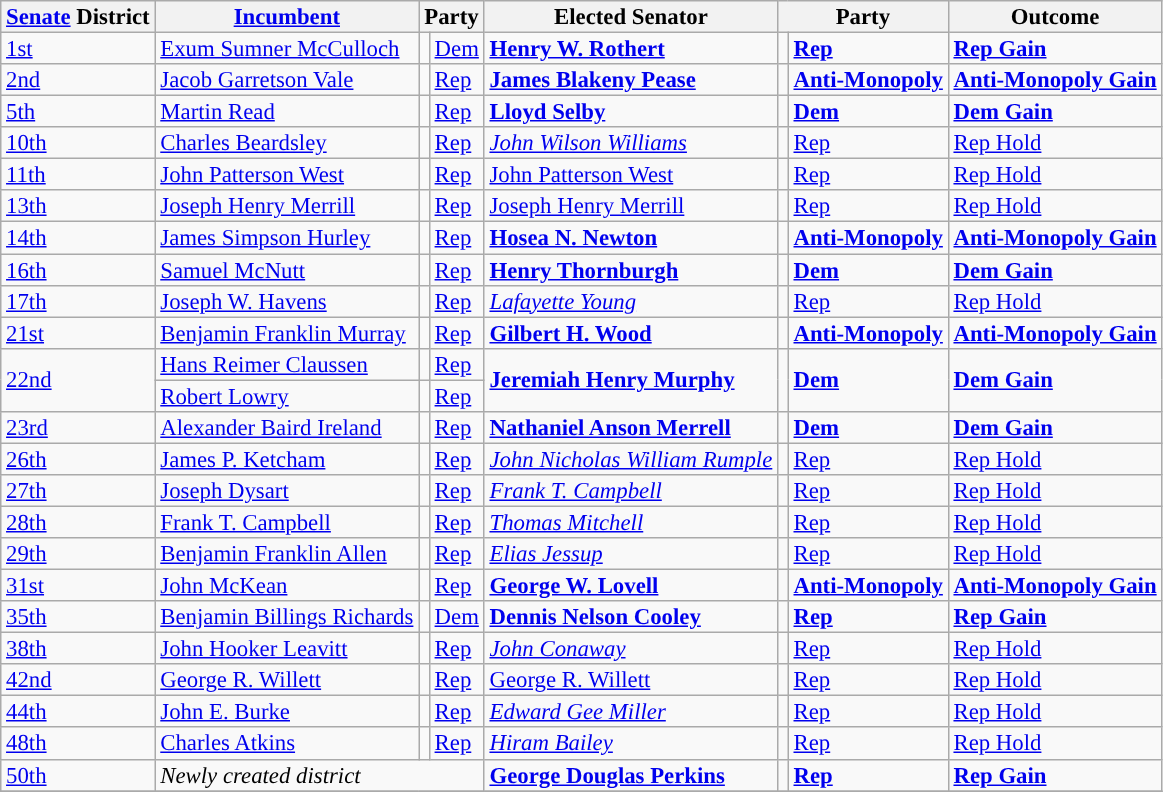<table class="sortable wikitable" style="font-size:95%;line-height:14px;">
<tr>
<th class="sortable"><a href='#'>Senate</a> District</th>
<th class="sortable"><a href='#'>Incumbent</a></th>
<th colspan="2">Party</th>
<th class="sortable">Elected Senator</th>
<th colspan="2">Party</th>
<th class="sortable">Outcome</th>
</tr>
<tr>
<td><a href='#'>1st</a></td>
<td><a href='#'>Exum Sumner McCulloch</a></td>
<td style="background:"></td>
<td><a href='#'>Dem</a></td>
<td><strong><a href='#'>Henry W. Rothert</a></strong></td>
<td style="background:"></td>
<td><strong><a href='#'>Rep</a></strong></td>
<td><strong><a href='#'>Rep Gain</a></strong></td>
</tr>
<tr>
<td><a href='#'>2nd</a></td>
<td><a href='#'>Jacob Garretson Vale</a></td>
<td style="background:"></td>
<td><a href='#'>Rep</a></td>
<td><strong><a href='#'>James Blakeny Pease</a></strong></td>
<td style="background:"></td>
<td><strong><a href='#'>Anti-Monopoly</a></strong></td>
<td><strong><a href='#'>Anti-Monopoly Gain</a></strong></td>
</tr>
<tr>
<td><a href='#'>5th</a></td>
<td><a href='#'>Martin Read</a></td>
<td style="background:"></td>
<td><a href='#'>Rep</a></td>
<td><strong><a href='#'>Lloyd Selby</a></strong></td>
<td style="background:"></td>
<td><strong><a href='#'>Dem</a></strong></td>
<td><strong><a href='#'>Dem Gain</a></strong></td>
</tr>
<tr>
<td><a href='#'>10th</a></td>
<td><a href='#'>Charles Beardsley</a></td>
<td style="background:"></td>
<td><a href='#'>Rep</a></td>
<td><em><a href='#'>John Wilson Williams</a></em></td>
<td style="background:"></td>
<td><a href='#'>Rep</a></td>
<td><a href='#'>Rep Hold</a></td>
</tr>
<tr>
<td><a href='#'>11th</a></td>
<td><a href='#'>John Patterson West</a></td>
<td style="background:"></td>
<td><a href='#'>Rep</a></td>
<td><a href='#'>John Patterson West</a></td>
<td style="background:"></td>
<td><a href='#'>Rep</a></td>
<td><a href='#'>Rep Hold</a></td>
</tr>
<tr>
<td><a href='#'>13th</a></td>
<td><a href='#'>Joseph Henry Merrill</a></td>
<td style="background:"></td>
<td><a href='#'>Rep</a></td>
<td><a href='#'>Joseph Henry Merrill</a></td>
<td style="background:"></td>
<td><a href='#'>Rep</a></td>
<td><a href='#'>Rep Hold</a></td>
</tr>
<tr>
<td><a href='#'>14th</a></td>
<td><a href='#'>James Simpson Hurley</a></td>
<td style="background:"></td>
<td><a href='#'>Rep</a></td>
<td><strong><a href='#'>Hosea N. Newton</a></strong></td>
<td style="background:"></td>
<td><strong><a href='#'>Anti-Monopoly</a></strong></td>
<td><strong><a href='#'>Anti-Monopoly Gain</a></strong></td>
</tr>
<tr>
<td><a href='#'>16th</a></td>
<td><a href='#'>Samuel McNutt</a></td>
<td style="background:"></td>
<td><a href='#'>Rep</a></td>
<td><strong><a href='#'>Henry Thornburgh</a></strong></td>
<td style="background:"></td>
<td><strong><a href='#'>Dem</a></strong></td>
<td><strong><a href='#'>Dem Gain</a></strong></td>
</tr>
<tr>
<td><a href='#'>17th</a></td>
<td><a href='#'>Joseph W. Havens</a></td>
<td style="background:"></td>
<td><a href='#'>Rep</a></td>
<td><em><a href='#'>Lafayette Young</a></em></td>
<td style="background:"></td>
<td><a href='#'>Rep</a></td>
<td><a href='#'>Rep Hold</a></td>
</tr>
<tr>
<td><a href='#'>21st</a></td>
<td><a href='#'>Benjamin Franklin Murray</a></td>
<td style="background:"></td>
<td><a href='#'>Rep</a></td>
<td><strong><a href='#'>Gilbert H. Wood</a></strong></td>
<td style="background:"></td>
<td><strong><a href='#'>Anti-Monopoly</a></strong></td>
<td><strong><a href='#'>Anti-Monopoly Gain</a></strong></td>
</tr>
<tr>
<td rowspan="2"><a href='#'>22nd</a></td>
<td><a href='#'>Hans Reimer Claussen</a></td>
<td style="background:"></td>
<td><a href='#'>Rep</a></td>
<td rowspan="2"><strong><a href='#'>Jeremiah Henry Murphy</a></strong></td>
<td rowspan="2" style="background:"></td>
<td rowspan="2"><strong><a href='#'>Dem</a></strong></td>
<td rowspan="2" ><strong><a href='#'>Dem Gain</a></strong></td>
</tr>
<tr>
<td><a href='#'>Robert Lowry</a></td>
<td style="background:"></td>
<td><a href='#'>Rep</a></td>
</tr>
<tr>
<td><a href='#'>23rd</a></td>
<td><a href='#'>Alexander Baird Ireland</a></td>
<td style="background:"></td>
<td><a href='#'>Rep</a></td>
<td><strong><a href='#'>Nathaniel Anson Merrell</a></strong></td>
<td style="background:"></td>
<td><strong><a href='#'>Dem</a></strong></td>
<td><strong><a href='#'>Dem Gain</a></strong></td>
</tr>
<tr>
<td><a href='#'>26th</a></td>
<td><a href='#'>James P. Ketcham</a></td>
<td style="background:"></td>
<td><a href='#'>Rep</a></td>
<td><em><a href='#'>John Nicholas William Rumple</a></em></td>
<td style="background:"></td>
<td><a href='#'>Rep</a></td>
<td><a href='#'>Rep Hold</a></td>
</tr>
<tr>
<td><a href='#'>27th</a></td>
<td><a href='#'>Joseph Dysart</a></td>
<td style="background:"></td>
<td><a href='#'>Rep</a></td>
<td><em><a href='#'>Frank T. Campbell</a></em></td>
<td style="background:"></td>
<td><a href='#'>Rep</a></td>
<td><a href='#'>Rep Hold</a></td>
</tr>
<tr>
<td><a href='#'>28th</a></td>
<td><a href='#'>Frank T. Campbell</a></td>
<td style="background:"></td>
<td><a href='#'>Rep</a></td>
<td><em><a href='#'>Thomas Mitchell</a></em></td>
<td style="background:"></td>
<td><a href='#'>Rep</a></td>
<td><a href='#'>Rep Hold</a></td>
</tr>
<tr>
<td><a href='#'>29th</a></td>
<td><a href='#'>Benjamin Franklin Allen</a></td>
<td style="background:"></td>
<td><a href='#'>Rep</a></td>
<td><em><a href='#'>Elias Jessup</a></em></td>
<td style="background:"></td>
<td><a href='#'>Rep</a></td>
<td><a href='#'>Rep Hold</a></td>
</tr>
<tr>
<td><a href='#'>31st</a></td>
<td><a href='#'>John McKean</a></td>
<td style="background:"></td>
<td><a href='#'>Rep</a></td>
<td><strong><a href='#'>George W. Lovell</a></strong></td>
<td style="background:"></td>
<td><strong><a href='#'>Anti-Monopoly</a></strong></td>
<td><strong><a href='#'>Anti-Monopoly Gain</a></strong></td>
</tr>
<tr>
<td><a href='#'>35th</a></td>
<td><a href='#'>Benjamin Billings Richards</a></td>
<td style="background:"></td>
<td><a href='#'>Dem</a></td>
<td><strong><a href='#'>Dennis Nelson Cooley</a></strong></td>
<td style="background:"></td>
<td><strong><a href='#'>Rep</a></strong></td>
<td><strong><a href='#'>Rep Gain</a></strong></td>
</tr>
<tr>
<td><a href='#'>38th</a></td>
<td><a href='#'>John Hooker Leavitt</a></td>
<td style="background:"></td>
<td><a href='#'>Rep</a></td>
<td><em><a href='#'>John Conaway</a></em></td>
<td style="background:"></td>
<td><a href='#'>Rep</a></td>
<td><a href='#'>Rep Hold</a></td>
</tr>
<tr>
<td><a href='#'>42nd</a></td>
<td><a href='#'>George R. Willett</a></td>
<td style="background:"></td>
<td><a href='#'>Rep</a></td>
<td><a href='#'>George R. Willett</a></td>
<td style="background:"></td>
<td><a href='#'>Rep</a></td>
<td><a href='#'>Rep Hold</a></td>
</tr>
<tr>
<td><a href='#'>44th</a></td>
<td><a href='#'>John E. Burke</a></td>
<td style="background:"></td>
<td><a href='#'>Rep</a></td>
<td><em><a href='#'>Edward Gee Miller</a></em></td>
<td style="background:"></td>
<td><a href='#'>Rep</a></td>
<td><a href='#'>Rep Hold</a></td>
</tr>
<tr>
<td><a href='#'>48th</a></td>
<td><a href='#'>Charles Atkins</a></td>
<td style="background:"></td>
<td><a href='#'>Rep</a></td>
<td><em><a href='#'>Hiram Bailey</a></em></td>
<td style="background:"></td>
<td><a href='#'>Rep</a></td>
<td><a href='#'>Rep Hold</a></td>
</tr>
<tr>
<td><a href='#'>50th</a></td>
<td colspan="3" ><em>Newly created district</em></td>
<td><strong><a href='#'>George Douglas Perkins</a></strong></td>
<td style="background:"></td>
<td><strong><a href='#'>Rep</a></strong></td>
<td><strong><a href='#'>Rep Gain</a></strong></td>
</tr>
<tr>
</tr>
</table>
